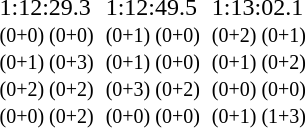<table>
<tr>
<td><br></td>
<td></td>
<td>1:12:29.3<br><small>(0+0) (0+0)<br>(0+1) (0+3)<br>(0+2) (0+2)<br>(0+0) (0+2)</small></td>
<td></td>
<td>1:12:49.5<br><small>(0+1) (0+0)<br>(0+1) (0+0)<br>(0+3) (0+2)<br>(0+0) (0+0)</small></td>
<td></td>
<td>1:13:02.1<br><small>(0+2) (0+1)<br>(0+1) (0+2)<br>(0+0) (0+0)<br>(0+1) (1+3)</small></td>
</tr>
</table>
